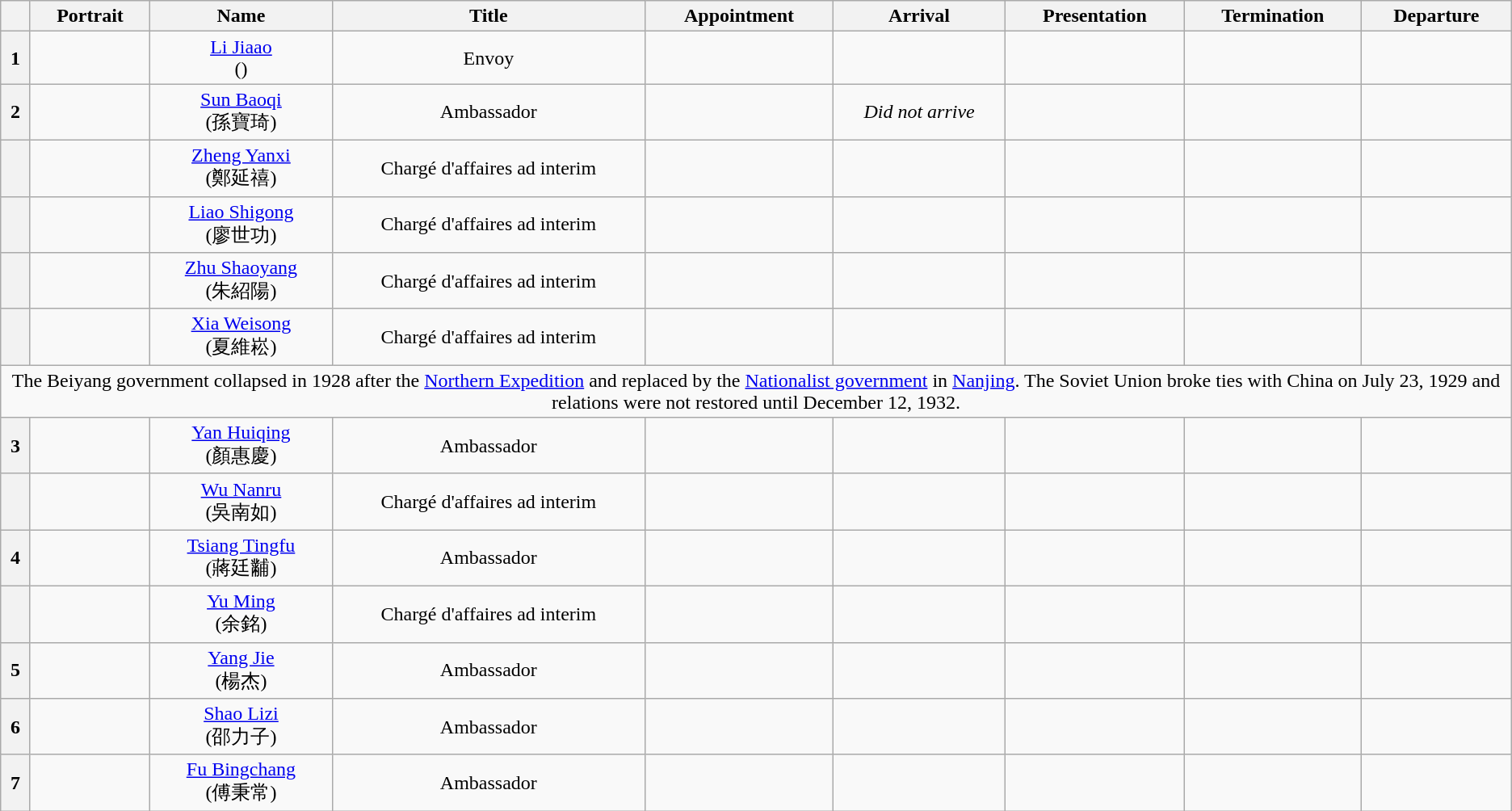<table class="wikitable sortable" style="text-align:center;">
<tr>
<th></th>
<th class="unsortable">Portrait</th>
<th>Name</th>
<th>Title</th>
<th>Appointment</th>
<th>Arrival</th>
<th>Presentation</th>
<th>Termination</th>
<th>Departure</th>
</tr>
<tr>
<th scope=row>1</th>
<td></td>
<td><a href='#'>Li Jiaao</a><br>()</td>
<td>Envoy</td>
<td></td>
<td></td>
<td></td>
<td></td>
<td></td>
</tr>
<tr>
<th scope=row>2</th>
<td></td>
<td><a href='#'>Sun Baoqi</a><br>(孫寶琦)</td>
<td>Ambassador</td>
<td></td>
<td><em>Did not arrive</em></td>
<td></td>
<td></td>
<td></td>
</tr>
<tr>
<th></th>
<td></td>
<td><a href='#'>Zheng Yanxi</a><br>(鄭延禧)</td>
<td>Chargé d'affaires ad interim</td>
<td></td>
<td></td>
<td></td>
<td></td>
<td></td>
</tr>
<tr>
<th></th>
<td></td>
<td><a href='#'>Liao Shigong</a><br>(廖世功)</td>
<td>Chargé d'affaires ad interim</td>
<td></td>
<td></td>
<td></td>
<td></td>
<td></td>
</tr>
<tr>
<th></th>
<td></td>
<td><a href='#'>Zhu Shaoyang</a><br>(朱紹陽)</td>
<td>Chargé d'affaires ad interim</td>
<td></td>
<td></td>
<td></td>
<td></td>
<td></td>
</tr>
<tr>
<th></th>
<td></td>
<td><a href='#'>Xia Weisong</a><br>(夏維崧)</td>
<td>Chargé d'affaires ad interim</td>
<td></td>
<td></td>
<td></td>
<td></td>
<td></td>
</tr>
<tr>
<td colspan="9">The Beiyang government collapsed in 1928 after the <a href='#'>Northern Expedition</a> and replaced by the <a href='#'>Nationalist government</a> in <a href='#'>Nanjing</a>. The Soviet Union broke ties with China on July 23, 1929 and relations were not restored until December 12, 1932.</td>
</tr>
<tr>
<th scope="row">3</th>
<td></td>
<td><a href='#'>Yan Huiqing</a><br>(顏惠慶)</td>
<td>Ambassador</td>
<td></td>
<td></td>
<td></td>
<td></td>
<td></td>
</tr>
<tr>
<th scope="row"></th>
<td></td>
<td><a href='#'>Wu Nanru</a><br>(吳南如)</td>
<td>Chargé d'affaires ad interim</td>
<td></td>
<td></td>
<td></td>
<td></td>
<td></td>
</tr>
<tr>
<th scope="row">4</th>
<td></td>
<td><a href='#'>Tsiang Tingfu</a><br>(蔣廷黼)</td>
<td>Ambassador</td>
<td></td>
<td></td>
<td></td>
<td></td>
<td></td>
</tr>
<tr>
<th scope="row"></th>
<td></td>
<td><a href='#'>Yu Ming</a><br>(余銘)</td>
<td>Chargé d'affaires ad interim</td>
<td></td>
<td></td>
<td></td>
<td></td>
<td></td>
</tr>
<tr>
<th scope="row">5</th>
<td></td>
<td><a href='#'>Yang Jie</a><br>(楊杰)</td>
<td>Ambassador</td>
<td></td>
<td></td>
<td></td>
<td></td>
<td></td>
</tr>
<tr>
<th scope="row">6</th>
<td></td>
<td><a href='#'>Shao Lizi</a><br>(邵力子)</td>
<td>Ambassador</td>
<td></td>
<td></td>
<td></td>
<td></td>
<td></td>
</tr>
<tr>
<th scope="row">7</th>
<td></td>
<td><a href='#'>Fu Bingchang</a><br>(傅秉常)</td>
<td>Ambassador</td>
<td></td>
<td></td>
<td></td>
<td></td>
<td></td>
</tr>
</table>
